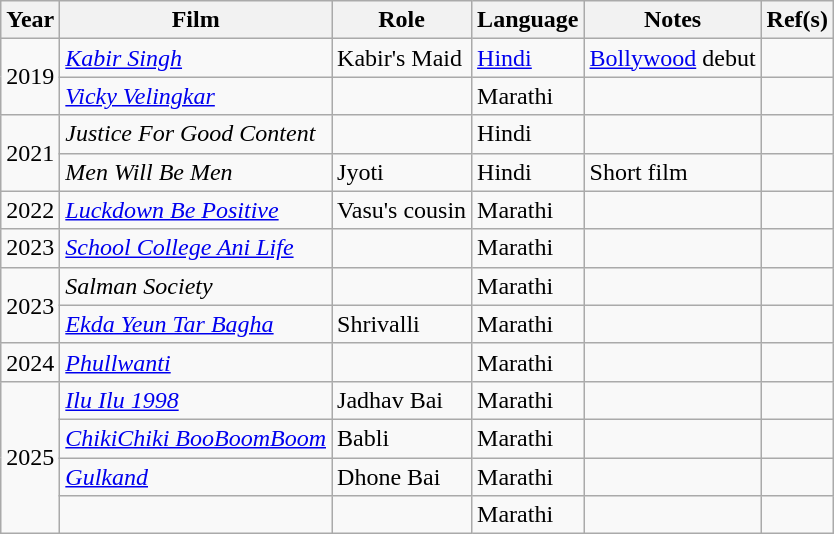<table class="wikitable sortable">
<tr>
<th>Year</th>
<th>Film</th>
<th>Role</th>
<th>Language</th>
<th>Notes</th>
<th>Ref(s)</th>
</tr>
<tr>
<td rowspan="2">2019</td>
<td><em><a href='#'>Kabir Singh</a></em></td>
<td>Kabir's Maid</td>
<td><a href='#'>Hindi</a></td>
<td><a href='#'>Bollywood</a> debut</td>
<td></td>
</tr>
<tr>
<td><em><a href='#'>Vicky Velingkar</a></em></td>
<td></td>
<td>Marathi</td>
<td></td>
<td></td>
</tr>
<tr>
<td rowspan="2">2021</td>
<td><em>Justice For Good Content</em></td>
<td></td>
<td>Hindi</td>
<td></td>
<td></td>
</tr>
<tr>
<td><em>Men Will Be Men</em></td>
<td>Jyoti</td>
<td>Hindi</td>
<td>Short film</td>
<td></td>
</tr>
<tr>
<td>2022</td>
<td><em><a href='#'>Luckdown Be Positive</a></em></td>
<td>Vasu's cousin</td>
<td>Marathi</td>
<td></td>
<td></td>
</tr>
<tr>
<td>2023</td>
<td><em><a href='#'>School College Ani Life</a></em></td>
<td></td>
<td>Marathi</td>
<td></td>
<td></td>
</tr>
<tr>
<td rowspan="2">2023</td>
<td><em>Salman Society</em></td>
<td></td>
<td>Marathi</td>
<td></td>
<td></td>
</tr>
<tr>
<td><em><a href='#'>Ekda Yeun Tar Bagha</a></em></td>
<td>Shrivalli</td>
<td>Marathi</td>
<td></td>
<td></td>
</tr>
<tr>
<td>2024</td>
<td><em><a href='#'>Phullwanti</a></em></td>
<td></td>
<td>Marathi</td>
<td></td>
<td></td>
</tr>
<tr>
<td rowspan="4">2025</td>
<td><em><a href='#'>Ilu Ilu 1998</a></em></td>
<td>Jadhav Bai</td>
<td>Marathi</td>
<td></td>
<td></td>
</tr>
<tr>
<td><em><a href='#'>ChikiChiki BooBoomBoom</a></em></td>
<td>Babli</td>
<td>Marathi</td>
<td></td>
<td></td>
</tr>
<tr>
<td><em><a href='#'>Gulkand</a></em></td>
<td>Dhone Bai</td>
<td>Marathi</td>
<td></td>
<td></td>
</tr>
<tr>
<td></td>
<td></td>
<td>Marathi</td>
<td></td>
<td></td>
</tr>
</table>
